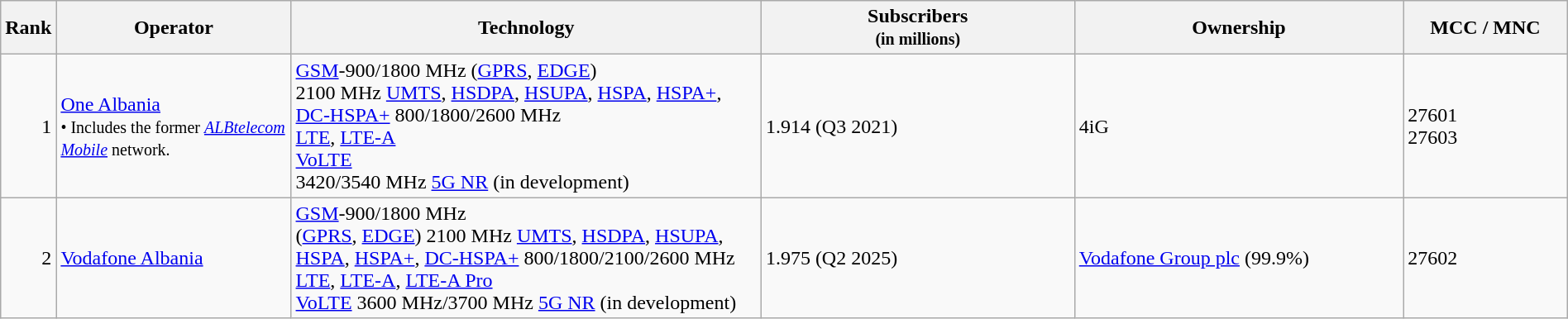<table class="wikitable" style="width:100%;">
<tr>
<th style="width:3%;">Rank</th>
<th style="width:15%;">Operator</th>
<th style="width:30%;">Technology</th>
<th style="width:20%;">Subscribers<br><small>(in millions)</small></th>
<th style="width:32M;">Ownership</th>
<th>MCC / MNC</th>
</tr>
<tr>
<td style="text-align:right;">1</td>
<td><a href='#'>One Albania</a><br><small>• Includes the former <em><a href='#'>ALBtelecom Mobile</a></em> network.</small></td>
<td><a href='#'>GSM</a>-900/1800 MHz (<a href='#'>GPRS</a>, <a href='#'>EDGE</a>)<br>2100 MHz <a href='#'>UMTS</a>, <a href='#'>HSDPA</a>, <a href='#'>HSUPA</a>, <a href='#'>HSPA</a>, <a href='#'>HSPA+</a>, <a href='#'>DC-HSPA+</a>
800/1800/2600 MHz<br><a href='#'>LTE</a>, <a href='#'>LTE-A</a><br><a href='#'>VoLTE</a><br>3420/3540 MHz <a href='#'>5G NR</a> (in development)</td>
<td>1.914 (Q3 2021)</td>
<td>4iG</td>
<td>27601<br>27603</td>
</tr>
<tr>
<td style="text-align:right;">2</td>
<td><a href='#'>Vodafone Albania</a></td>
<td><a href='#'>GSM</a>-900/1800 MHz<br>(<a href='#'>GPRS</a>, <a href='#'>EDGE</a>) 2100 MHz <a href='#'>UMTS</a>, <a href='#'>HSDPA</a>, <a href='#'>HSUPA</a>, <a href='#'>HSPA</a>, <a href='#'>HSPA+</a>, <a href='#'>DC-HSPA+</a>
800/1800/2100/2600 MHz <a href='#'>LTE</a>, <a href='#'>LTE-A</a>, <a href='#'>LTE-A Pro</a><br><a href='#'>VoLTE</a> 3600 MHz/3700 MHz <a href='#'>5G NR</a> (in development)</td>
<td>1.975 (Q2 2025)</td>
<td><a href='#'>Vodafone Group plc</a> (99.9%)</td>
<td>27602</td>
</tr>
</table>
